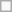<table class="wikitable">
<tr>
<td valign="top"></td>
</tr>
</table>
